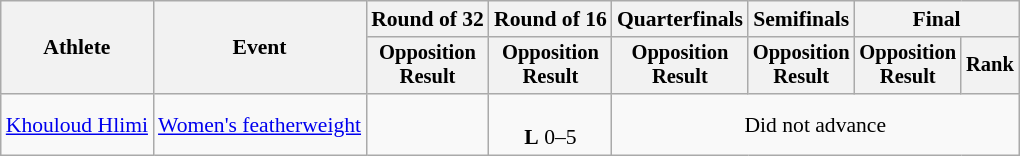<table class="wikitable" style="font-size:90%">
<tr>
<th rowspan="2">Athlete</th>
<th rowspan="2">Event</th>
<th>Round of 32</th>
<th>Round of 16</th>
<th>Quarterfinals</th>
<th>Semifinals</th>
<th colspan=2>Final</th>
</tr>
<tr style="font-size:95%">
<th>Opposition<br>Result</th>
<th>Opposition<br>Result</th>
<th>Opposition<br>Result</th>
<th>Opposition<br>Result</th>
<th>Opposition<br>Result</th>
<th>Rank</th>
</tr>
<tr align=center>
<td align=left><a href='#'>Khouloud Hlimi</a></td>
<td align=left><a href='#'>Women's featherweight</a></td>
<td></td>
<td><br><strong>L</strong> 0–5</td>
<td colspan=4>Did not advance</td>
</tr>
</table>
